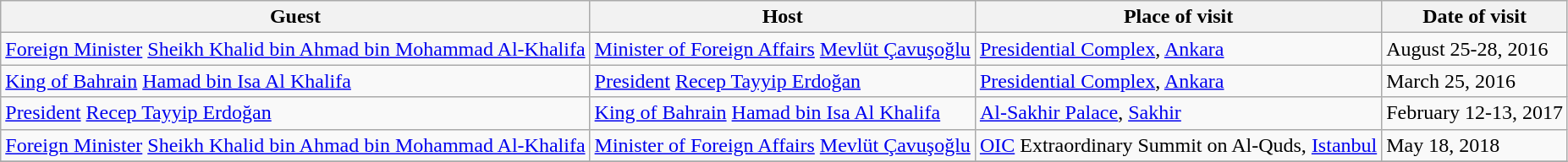<table class="wikitable" border="1">
<tr>
<th>Guest</th>
<th>Host</th>
<th>Place of visit</th>
<th>Date of visit</th>
</tr>
<tr>
<td> <a href='#'>Foreign Minister</a> <a href='#'>Sheikh Khalid bin Ahmad bin Mohammad Al-Khalifa</a></td>
<td> <a href='#'>Minister of Foreign Affairs</a> <a href='#'>Mevlüt Çavuşoğlu</a></td>
<td><a href='#'>Presidential Complex</a>, <a href='#'>Ankara</a></td>
<td>August 25-28, 2016</td>
</tr>
<tr>
<td> <a href='#'>King of Bahrain</a> <a href='#'>Hamad bin Isa Al Khalifa</a></td>
<td> <a href='#'>President</a> <a href='#'>Recep Tayyip Erdoğan</a></td>
<td><a href='#'>Presidential Complex</a>, <a href='#'>Ankara</a></td>
<td>March 25, 2016</td>
</tr>
<tr>
<td> <a href='#'>President</a> <a href='#'>Recep Tayyip Erdoğan</a></td>
<td> <a href='#'>King of Bahrain</a> <a href='#'>Hamad bin Isa Al Khalifa</a></td>
<td><a href='#'>Al-Sakhir Palace</a>, <a href='#'>Sakhir</a></td>
<td>February 12-13, 2017</td>
</tr>
<tr>
<td> <a href='#'>Foreign Minister</a> <a href='#'>Sheikh Khalid bin Ahmad bin Mohammad Al-Khalifa</a></td>
<td> <a href='#'>Minister of Foreign Affairs</a> <a href='#'>Mevlüt Çavuşoğlu</a></td>
<td><a href='#'>OIC</a> Extraordinary Summit on Al-Quds, <a href='#'>Istanbul</a></td>
<td>May 18, 2018</td>
</tr>
<tr>
</tr>
</table>
